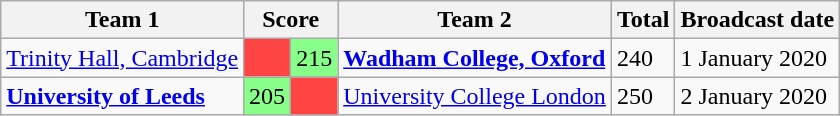<table class="wikitable">
<tr>
<th>Team 1</th>
<th colspan=2>Score</th>
<th>Team 2</th>
<th>Total</th>
<th>Broadcast date</th>
</tr>
<tr>
<td><a href='#'>Trinity Hall, Cambridge</a></td>
<td style="background:#f44;"></td>
<td style="background:#88ff88">215</td>
<td><strong><a href='#'>Wadham College, Oxford</a></strong></td>
<td>240</td>
<td>1 January 2020</td>
</tr>
<tr>
<td><strong><a href='#'>University of Leeds</a></strong></td>
<td style="background:#88ff88">205</td>
<td style="background:#f44;"></td>
<td><a href='#'>University College London</a></td>
<td>250</td>
<td>2 January 2020</td>
</tr>
</table>
